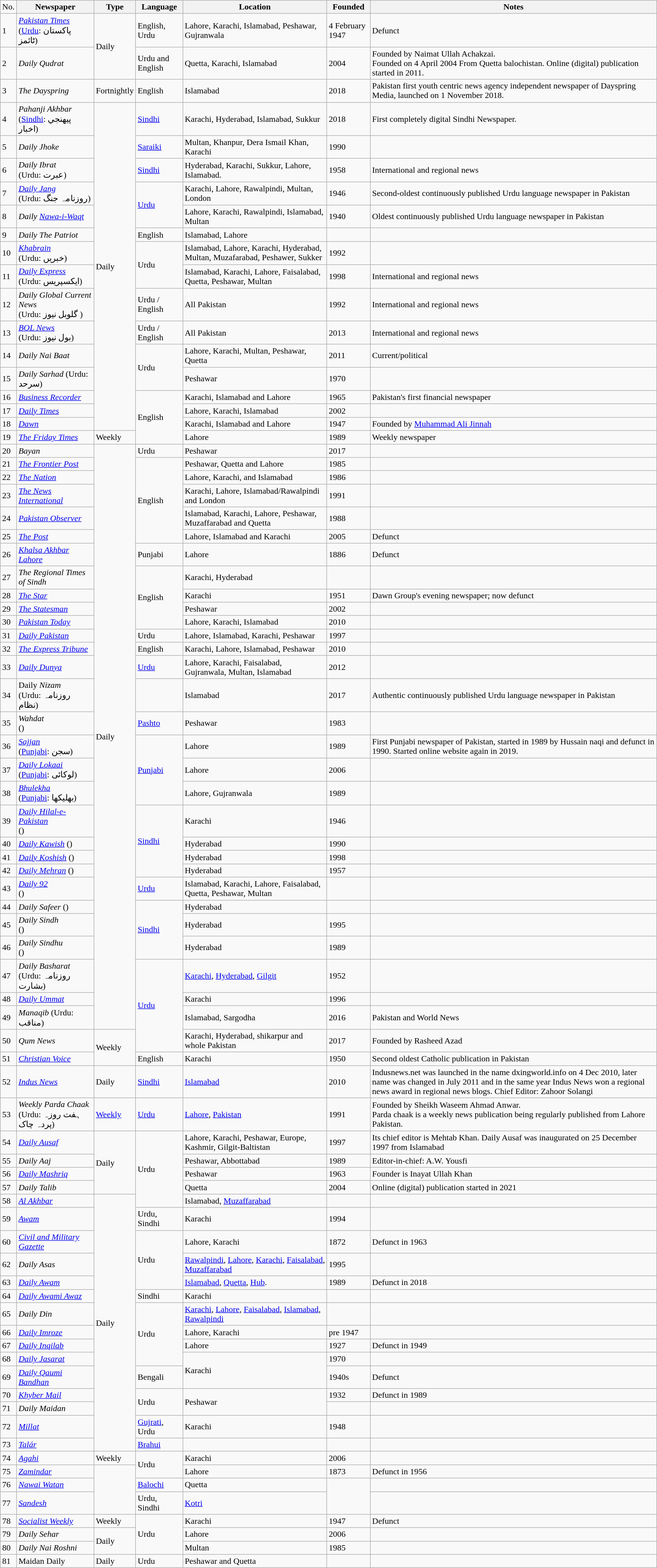<table class="wikitable sortable">
<tr>
<td>No.</td>
<th>Newspaper</th>
<th>Type</th>
<th>Language</th>
<th>Location</th>
<th>Founded</th>
<th>Notes</th>
</tr>
<tr>
<td>1</td>
<td><em><a href='#'>Pakistan Times</a></em><br>(<a href='#'>Urdu</a>: پاکستان ٹائمز)</td>
<td rowspan="2">Daily</td>
<td>English, Urdu</td>
<td>Lahore, Karachi, Islamabad, Peshawar, Gujranwala</td>
<td>4 February 1947</td>
<td>Defunct</td>
</tr>
<tr>
<td>2</td>
<td><em>Daily Qudrat</em></td>
<td>Urdu and English</td>
<td>Quetta, Karachi, Islamabad</td>
<td>2004</td>
<td>Founded by Naimat Ullah Achakzai.<br>Founded on 4 April 2004 From Quetta balochistan. Online (digital) publication started in 2011.</td>
</tr>
<tr>
<td>3</td>
<td><em>The Dayspring</em></td>
<td>Fortnightly</td>
<td>English</td>
<td>Islamabad</td>
<td>2018</td>
<td>Pakistan first youth centric news agency independent newspaper of Dayspring Media, launched on 1 November 2018.</td>
</tr>
<tr>
<td>4</td>
<td><em>Pahanji Akhbar</em><br>(<a href='#'>Sindhi</a>: پيهنجي اخبار)</td>
<td rowspan="15">Daily</td>
<td><a href='#'>Sindhi</a></td>
<td>Karachi, Hyderabad, Islamabad, Sukkur</td>
<td>2018</td>
<td>First completely digital Sindhi Newspaper.</td>
</tr>
<tr>
<td>5</td>
<td><em>Daily Jhoke</em></td>
<td><a href='#'>Saraiki</a></td>
<td>Multan, Khanpur, Dera Ismail Khan, Karachi</td>
<td>1990</td>
<td></td>
</tr>
<tr>
<td>6</td>
<td><em>Daily Ibrat</em><br>(Urdu: عبرت)</td>
<td><a href='#'>Sindhi</a></td>
<td>Hyderabad, Karachi, Sukkur, Lahore, Islamabad.</td>
<td>1958</td>
<td>International and regional news</td>
</tr>
<tr>
<td>7</td>
<td><em><a href='#'>Daily Jang</a></em><br>(Urdu: روزنامہ جنگ)</td>
<td rowspan="2"><a href='#'>Urdu</a></td>
<td>Karachi, Lahore, Rawalpindi, Multan, London</td>
<td>1946</td>
<td>Second-oldest continuously published Urdu language newspaper in Pakistan</td>
</tr>
<tr>
<td>8</td>
<td><em>Daily</em> <em><a href='#'>Nawa-i-Waqt</a></em></td>
<td>Lahore, Karachi, Rawalpindi, Islamabad, Multan</td>
<td>1940</td>
<td>Oldest continuously published Urdu language newspaper in Pakistan</td>
</tr>
<tr>
<td>9</td>
<td><em>Daily The Patriot</em></td>
<td>English</td>
<td>Islamabad, Lahore</td>
<td></td>
<td></td>
</tr>
<tr>
<td>10</td>
<td><em><a href='#'>Khabrain</a></em><br>(Urdu: خبریں)</td>
<td rowspan="2">Urdu</td>
<td>Islamabad, Lahore, Karachi, Hyderabad, Multan, Muzafarabad, Peshawer, Sukker</td>
<td>1992</td>
<td></td>
</tr>
<tr>
<td>11</td>
<td><em><a href='#'>Daily Express</a></em><br>(Urdu: ایکسپریس)</td>
<td>Islamabad, Karachi, Lahore, Faisalabad, Quetta, Peshawar, Multan</td>
<td>1998</td>
<td>International and regional news</td>
</tr>
<tr>
<td>12</td>
<td><em>Daily Global Current News</em><br>(Urdu: گلوبل نیوز )</td>
<td>Urdu / English</td>
<td>All Pakistan</td>
<td>1992</td>
<td>International and regional news</td>
</tr>
<tr>
<td>13</td>
<td><em><a href='#'>BOL News</a></em><br>(Urdu: بول نیوز)</td>
<td>Urdu / English</td>
<td>All Pakistan</td>
<td>2013</td>
<td>International and regional news</td>
</tr>
<tr>
<td>14</td>
<td><em>Daily Nai Baat</em></td>
<td rowspan="2">Urdu</td>
<td>Lahore, Karachi, Multan, Peshawar, Quetta</td>
<td>2011</td>
<td>Current/political</td>
</tr>
<tr>
<td>15</td>
<td><em>Daily Sarhad</em> (Urdu: سرحد)</td>
<td>Peshawar</td>
<td>1970</td>
<td></td>
</tr>
<tr>
<td>16</td>
<td><em><a href='#'>Business Recorder</a></em></td>
<td rowspan="4">English</td>
<td>Karachi, Islamabad and Lahore</td>
<td>1965</td>
<td>Pakistan's first financial newspaper</td>
</tr>
<tr>
<td>17</td>
<td><em><a href='#'>Daily Times</a></em></td>
<td>Lahore, Karachi, Islamabad</td>
<td>2002</td>
<td></td>
</tr>
<tr>
<td>18</td>
<td><em><a href='#'>Dawn</a></em></td>
<td>Karachi, Islamabad and Lahore</td>
<td>1947</td>
<td>Founded by <a href='#'>Muhammad Ali Jinnah</a></td>
</tr>
<tr>
<td>19</td>
<td><em><a href='#'>The Friday Times</a></em></td>
<td>Weekly</td>
<td>Lahore</td>
<td>1989</td>
<td>Weekly newspaper</td>
</tr>
<tr>
<td>20</td>
<td><em>Bayan</em></td>
<td rowspan="30">Daily</td>
<td>Urdu</td>
<td>Peshawar</td>
<td>2017</td>
<td></td>
</tr>
<tr>
<td>21</td>
<td><em><a href='#'>The Frontier Post</a></em></td>
<td rowspan="5">English</td>
<td>Peshawar, Quetta and Lahore</td>
<td>1985</td>
<td></td>
</tr>
<tr>
<td>22</td>
<td><em><a href='#'>The Nation</a></em></td>
<td>Lahore, Karachi, and Islamabad</td>
<td>1986</td>
<td></td>
</tr>
<tr>
<td>23</td>
<td><em><a href='#'>The News International</a></em></td>
<td>Karachi, Lahore, Islamabad/Rawalpindi and London</td>
<td>1991</td>
<td></td>
</tr>
<tr>
<td>24</td>
<td><em><a href='#'>Pakistan Observer</a></em></td>
<td>Islamabad, Karachi, Lahore, Peshawar, Muzaffarabad and Quetta</td>
<td>1988</td>
<td></td>
</tr>
<tr>
<td>25</td>
<td><em><a href='#'>The Post</a></em></td>
<td>Lahore, Islamabad and Karachi</td>
<td>2005</td>
<td>Defunct</td>
</tr>
<tr>
<td>26</td>
<td><em><a href='#'>Khalsa Akhbar Lahore</a></em></td>
<td>Punjabi</td>
<td>Lahore</td>
<td>1886</td>
<td>Defunct</td>
</tr>
<tr>
<td>27</td>
<td><em>The Regional Times of Sindh</em></td>
<td rowspan="4">English</td>
<td>Karachi, Hyderabad</td>
<td></td>
<td></td>
</tr>
<tr>
<td>28</td>
<td><em><a href='#'>The Star</a></em></td>
<td>Karachi</td>
<td>1951</td>
<td>Dawn Group's evening newspaper; now defunct</td>
</tr>
<tr>
<td>29</td>
<td><em><a href='#'>The Statesman</a></em></td>
<td>Peshawar</td>
<td>2002</td>
<td></td>
</tr>
<tr>
<td>30</td>
<td><em><a href='#'>Pakistan Today</a></em></td>
<td>Lahore, Karachi, Islamabad</td>
<td>2010</td>
<td></td>
</tr>
<tr>
<td>31</td>
<td><em><a href='#'>Daily Pakistan</a></em></td>
<td>Urdu</td>
<td>Lahore, Islamabad, Karachi, Peshawar</td>
<td>1997</td>
<td></td>
</tr>
<tr>
<td>32</td>
<td><em><a href='#'>The Express Tribune</a></em></td>
<td>English</td>
<td>Karachi, Lahore, Islamabad, Peshawar</td>
<td>2010</td>
<td></td>
</tr>
<tr>
<td>33</td>
<td><em><a href='#'>Daily Dunya</a></em></td>
<td><a href='#'>Urdu</a></td>
<td>Lahore, Karachi, Faisalabad, Gujranwala, Multan, Islamabad</td>
<td>2012</td>
<td></td>
</tr>
<tr>
<td>34</td>
<td>Daily <em>Nizam</em><br>(Urdu: روزنامہ نظام)</td>
<td></td>
<td>Islamabad</td>
<td>2017</td>
<td>Authentic continuously published Urdu language newspaper in Pakistan</td>
</tr>
<tr>
<td>35</td>
<td><em>Wahdat</em><br>()</td>
<td><a href='#'>Pashto</a></td>
<td>Peshawar</td>
<td>1983</td>
<td></td>
</tr>
<tr>
<td>36</td>
<td><em><a href='#'>Sajjan</a></em><br>(<a href='#'>Punjabi</a>: سجن)</td>
<td rowspan="3"><a href='#'>Punjabi</a></td>
<td>Lahore</td>
<td>1989</td>
<td>First Punjabi newspaper of Pakistan, started in 1989 by Hussain naqi and defunct in 1990. Started online website again in 2019.</td>
</tr>
<tr>
<td>37</td>
<td><em><a href='#'>Daily Lokaai</a></em><br>(<a href='#'>Punjabi</a>: لوکائی)</td>
<td>Lahore</td>
<td>2006</td>
<td></td>
</tr>
<tr>
<td>38</td>
<td><em><a href='#'>Bhulekha</a></em><br>(<a href='#'>Punjabi</a>: بھلیکھا)</td>
<td>Lahore, Gujranwala</td>
<td>1989</td>
<td></td>
</tr>
<tr>
<td>39</td>
<td><em><a href='#'>Daily Hilal-e-Pakistan</a></em><br>()</td>
<td rowspan="4"><a href='#'>Sindhi</a></td>
<td>Karachi</td>
<td>1946</td>
<td></td>
</tr>
<tr>
<td>40</td>
<td><em><a href='#'>Daily Kawish</a></em> ()</td>
<td>Hyderabad</td>
<td>1990</td>
<td></td>
</tr>
<tr>
<td>41</td>
<td><em><a href='#'>Daily Koshish</a></em> ()</td>
<td>Hyderabad</td>
<td>1998</td>
<td></td>
</tr>
<tr>
<td>42</td>
<td><em><a href='#'>Daily Mehran</a></em> ()</td>
<td>Hyderabad</td>
<td>1957</td>
<td></td>
</tr>
<tr>
<td>43</td>
<td><em><a href='#'>Daily 92</a></em><br>()</td>
<td><a href='#'>Urdu</a></td>
<td>Islamabad, Karachi, Lahore, Faisalabad, Quetta, Peshawar, Multan</td>
<td></td>
<td></td>
</tr>
<tr>
<td>44</td>
<td><em>Daily Safeer</em> ()</td>
<td rowspan="3"><a href='#'>Sindhi</a></td>
<td>Hyderabad</td>
<td></td>
<td></td>
</tr>
<tr>
<td>45</td>
<td><em>Daily Sindh</em><br>()</td>
<td>Hyderabad</td>
<td>1995</td>
<td></td>
</tr>
<tr>
<td>46</td>
<td><em>Daily Sindhu</em><br>()</td>
<td>Hyderabad</td>
<td>1989</td>
<td></td>
</tr>
<tr>
<td>47</td>
<td><em>Daily Basharat</em> (Urdu: روزنامہ بشارت)</td>
<td rowspan="4"><a href='#'>Urdu</a></td>
<td><a href='#'>Karachi</a>, <a href='#'>Hyderabad</a>, <a href='#'>Gilgit</a></td>
<td>1952</td>
<td></td>
</tr>
<tr>
<td>48</td>
<td><em><a href='#'>Daily Ummat</a></em></td>
<td>Karachi</td>
<td>1996</td>
<td></td>
</tr>
<tr>
<td>49</td>
<td><em>Manaqib</em> (Urdu: مناقب)</td>
<td>Islamabad, Sargodha</td>
<td>2016</td>
<td>Pakistan and World News</td>
</tr>
<tr>
<td>50</td>
<td><em>Qum News</em></td>
<td rowspan="2">Weekly</td>
<td>Karachi, Hyderabad, shikarpur and whole Pakistan</td>
<td>2017</td>
<td>Founded by Rasheed Azad</td>
</tr>
<tr>
<td>51</td>
<td><em><a href='#'>Christian Voice</a></em></td>
<td>English</td>
<td>Karachi</td>
<td>1950</td>
<td>Second oldest Catholic publication in Pakistan</td>
</tr>
<tr>
<td>52</td>
<td><em><a href='#'>Indus News</a></em></td>
<td>Daily</td>
<td><a href='#'>Sindhi</a></td>
<td><a href='#'>Islamabad</a></td>
<td>2010</td>
<td>Indusnews.net was launched in the name dxingworld.info on 4 Dec 2010, later name was changed in July 2011 and in the same year Indus News won a regional news award in regional news blogs. Chief Editor: Zahoor Solangi</td>
</tr>
<tr>
<td>53</td>
<td><em>Weekly Parda Chaak</em><br>(Urdu: ہفت روزہ پردہ چاک)</td>
<td><a href='#'>Weekly</a></td>
<td><a href='#'>Urdu</a></td>
<td><a href='#'>Lahore</a>, <a href='#'>Pakistan</a></td>
<td>1991</td>
<td>Founded by Sheikh Waseem Ahmad Anwar.<br>Parda chaak is a weekly news publication being regularly published from Lahore Pakistan.</td>
</tr>
<tr>
<td>54</td>
<td><em><a href='#'>Daily Ausaf</a></em></td>
<td rowspan="4">Daily</td>
<td rowspan="5">Urdu</td>
<td>Lahore, Karachi, Peshawar, Europe, Kashmir, Gilgit-Baltistan</td>
<td>1997</td>
<td>Its chief editor is Mehtab Khan. Daily Ausaf was inaugurated on 25 December 1997 from Islamabad</td>
</tr>
<tr>
<td>55</td>
<td><em>Daily Aaj</em></td>
<td>Peshawar, Abbottabad</td>
<td>1989</td>
<td>Editor-in-chief: A.W. Yousfi</td>
</tr>
<tr>
<td>56</td>
<td><em><a href='#'>Daily Mashriq</a></em></td>
<td>Peshawar</td>
<td>1963</td>
<td>Founder is Inayat Ullah Khan</td>
</tr>
<tr>
<td>57</td>
<td><em>Daily Talib</em></td>
<td>Quetta</td>
<td>2004</td>
<td>Online (digital) publication started in 2021</td>
</tr>
<tr>
<td>58</td>
<td><a href='#'><em>Al Akhbar</em></a></td>
<td rowspan="15">Daily</td>
<td>Islamabad, <a href='#'>Muzaffarabad</a></td>
<td></td>
<td></td>
</tr>
<tr>
<td>59</td>
<td><em><a href='#'>Awam</a></em></td>
<td>Urdu, Sindhi</td>
<td>Karachi</td>
<td>1994</td>
<td></td>
</tr>
<tr>
<td>60</td>
<td><em><a href='#'>Civil and Military Gazette</a></em></td>
<td rowspan="3">Urdu</td>
<td>Lahore, Karachi</td>
<td>1872</td>
<td>Defunct in 1963</td>
</tr>
<tr>
<td>62</td>
<td><em>Daily Asas</em></td>
<td><a href='#'>Rawalpindi</a>, <a href='#'>Lahore</a>, <a href='#'>Karachi</a>, <a href='#'>Faisalabad</a>, <a href='#'>Muzaffarabad</a></td>
<td>1995</td>
<td></td>
</tr>
<tr>
<td>63</td>
<td><em><a href='#'>Daily Awam</a></em></td>
<td><a href='#'>Islamabad</a>, <a href='#'>Quetta</a>, <a href='#'>Hub</a>.</td>
<td>1989</td>
<td>Defunct in 2018</td>
</tr>
<tr>
<td>64</td>
<td><em><a href='#'>Daily Awami Awaz</a></em></td>
<td>Sindhi</td>
<td>Karachi</td>
<td></td>
<td></td>
</tr>
<tr>
<td>65</td>
<td><em>Daily Din</em></td>
<td rowspan="4">Urdu</td>
<td><a href='#'>Karachi</a>, <a href='#'>Lahore</a>, <a href='#'>Faisalabad</a>, <a href='#'>Islamabad</a>, <a href='#'>Rawalpindi</a></td>
<td></td>
<td></td>
</tr>
<tr>
<td>66</td>
<td><em><a href='#'>Daily Imroze</a></em></td>
<td>Lahore, Karachi</td>
<td>pre 1947</td>
<td></td>
</tr>
<tr>
<td>67</td>
<td><a href='#'><em>Daily Inqilab</em></a></td>
<td>Lahore</td>
<td>1927</td>
<td>Defunct in 1949</td>
</tr>
<tr>
<td>68</td>
<td><em><a href='#'>Daily Jasarat</a></em></td>
<td rowspan="2">Karachi</td>
<td>1970</td>
<td></td>
</tr>
<tr>
<td>69</td>
<td><em><a href='#'>Daily Qaumi Bandhan</a></em></td>
<td>Bengali</td>
<td>1940s</td>
<td>Defunct</td>
</tr>
<tr>
<td>70</td>
<td><a href='#'><em>Khyber Mail</em></a></td>
<td rowspan="2">Urdu</td>
<td rowspan="2">Peshawar</td>
<td>1932</td>
<td>Defunct in 1989</td>
</tr>
<tr>
<td>71</td>
<td><em>Daily Maidan</em></td>
<td></td>
<td></td>
</tr>
<tr>
<td>72</td>
<td><em><a href='#'>Millat</a></em></td>
<td><a href='#'>Gujrati</a>, Urdu</td>
<td>Karachi</td>
<td>1948</td>
<td></td>
</tr>
<tr>
<td>73</td>
<td><em><a href='#'>Talár</a></em></td>
<td><a href='#'>Brahui</a></td>
<td></td>
<td></td>
<td></td>
</tr>
<tr>
<td>74</td>
<td><a href='#'><em>Agahi</em></a></td>
<td>Weekly</td>
<td rowspan="2">Urdu</td>
<td>Karachi</td>
<td>2006</td>
<td></td>
</tr>
<tr>
<td>75</td>
<td><a href='#'><em>Zamindar</em></a></td>
<td rowspan="3"></td>
<td>Lahore</td>
<td>1873</td>
<td>Defunct in 1956</td>
</tr>
<tr>
<td>76</td>
<td><em><a href='#'>Nawai Watan</a></em></td>
<td><a href='#'>Balochi</a></td>
<td>Quetta</td>
<td rowspan="2"></td>
<td></td>
</tr>
<tr>
<td>77</td>
<td><a href='#'><em>Sandesh</em></a></td>
<td>Urdu, Sindhi</td>
<td><a href='#'>Kotri</a></td>
<td></td>
</tr>
<tr>
<td>78</td>
<td><em><a href='#'>Socialist Weekly</a></em></td>
<td>Weekly</td>
<td rowspan="3">Urdu</td>
<td>Karachi</td>
<td>1947</td>
<td>Defunct</td>
</tr>
<tr>
<td>79</td>
<td><em>Daily Sehar</em></td>
<td rowspan="2">Daily</td>
<td>Lahore</td>
<td>2006</td>
<td></td>
</tr>
<tr>
<td>80</td>
<td><em> Daily Nai Roshni</em></td>
<td>Multan</td>
<td>1985</td>
<td></td>
</tr>
<tr>
<td>81</td>
<td>Maidan Daily</td>
<td>Daily</td>
<td>Urdu</td>
<td>Peshawar and Quetta</td>
<td></td>
<td></td>
</tr>
</table>
